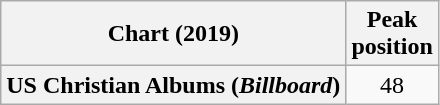<table class="wikitable sortable plainrowheaders" style="text-align:center">
<tr>
<th scope="col">Chart (2019)</th>
<th scope="col">Peak<br>position</th>
</tr>
<tr>
<th scope="row">US Christian Albums (<em>Billboard</em>)</th>
<td>48</td>
</tr>
</table>
